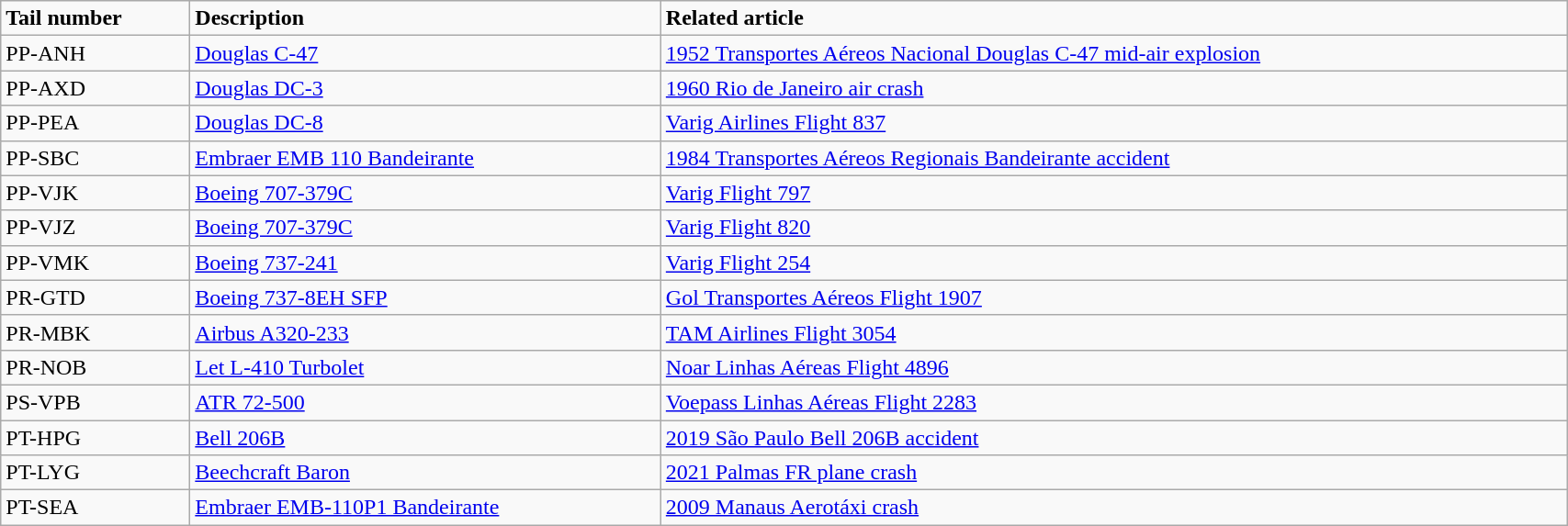<table class="wikitable" width="90%">
<tr>
<td><strong>Tail number</strong></td>
<td><strong>Description</strong></td>
<td><strong>Related article</strong></td>
</tr>
<tr>
<td>PP-ANH</td>
<td><a href='#'>Douglas C-47</a></td>
<td><a href='#'>1952 Transportes Aéreos Nacional Douglas C-47 mid-air explosion</a></td>
</tr>
<tr>
<td>PP-AXD</td>
<td><a href='#'>Douglas DC-3</a></td>
<td><a href='#'>1960 Rio de Janeiro air crash</a></td>
</tr>
<tr>
<td>PP-PEA</td>
<td><a href='#'>Douglas DC-8</a></td>
<td><a href='#'>Varig Airlines Flight 837</a></td>
</tr>
<tr>
<td>PP-SBC</td>
<td><a href='#'>Embraer EMB 110 Bandeirante</a></td>
<td><a href='#'>1984 Transportes Aéreos Regionais Bandeirante accident</a></td>
</tr>
<tr>
<td>PP-VJK</td>
<td><a href='#'>Boeing 707-379C</a></td>
<td><a href='#'>Varig Flight 797</a></td>
</tr>
<tr>
<td>PP-VJZ</td>
<td><a href='#'>Boeing 707-379C</a></td>
<td><a href='#'>Varig Flight 820</a></td>
</tr>
<tr>
<td>PP-VMK</td>
<td><a href='#'>Boeing 737-241</a></td>
<td><a href='#'>Varig Flight 254</a></td>
</tr>
<tr>
<td>PR-GTD</td>
<td><a href='#'>Boeing 737-8EH SFP</a></td>
<td><a href='#'>Gol Transportes Aéreos Flight 1907</a></td>
</tr>
<tr>
<td>PR-MBK</td>
<td><a href='#'>Airbus A320-233</a></td>
<td><a href='#'>TAM Airlines Flight 3054</a></td>
</tr>
<tr>
<td>PR-NOB</td>
<td><a href='#'>Let L-410 Turbolet</a></td>
<td><a href='#'>Noar Linhas Aéreas Flight 4896</a></td>
</tr>
<tr>
<td>PS-VPB</td>
<td><a href='#'>ATR 72-500</a></td>
<td><a href='#'>Voepass Linhas Aéreas Flight 2283</a></td>
</tr>
<tr>
<td>PT-HPG</td>
<td><a href='#'>Bell 206B</a></td>
<td><a href='#'>2019 São Paulo Bell 206B accident</a></td>
</tr>
<tr>
<td>PT-LYG</td>
<td><a href='#'>Beechcraft Baron</a></td>
<td><a href='#'>2021 Palmas FR plane crash</a></td>
</tr>
<tr>
<td>PT-SEA</td>
<td><a href='#'>Embraer EMB-110P1 Bandeirante</a></td>
<td><a href='#'>2009 Manaus Aerotáxi crash</a></td>
</tr>
</table>
